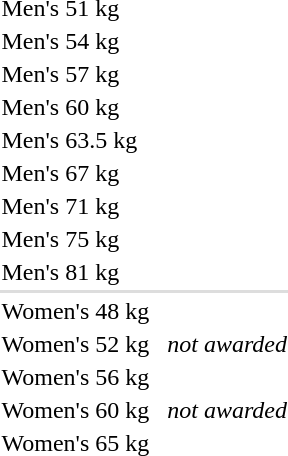<table>
<tr>
<td>Men's 51 kg</td>
<td nowrap></td>
<td></td>
<td></td>
</tr>
<tr>
<td>Men's 54 kg</td>
<td></td>
<td></td>
<td></td>
</tr>
<tr>
<td>Men's 57 kg</td>
<td></td>
<td></td>
<td></td>
</tr>
<tr>
<td rowspan=2>Men's 60 kg</td>
<td rowspan=2></td>
<td rowspan=2></td>
<td></td>
</tr>
<tr>
<td></td>
</tr>
<tr>
<td rowspan=2>Men's 63.5 kg</td>
<td rowspan=2></td>
<td rowspan=2></td>
<td></td>
</tr>
<tr>
<td></td>
</tr>
<tr>
<td>Men's 67 kg</td>
<td></td>
<td></td>
<td></td>
</tr>
<tr>
<td>Men's 71 kg</td>
<td></td>
<td></td>
<td></td>
</tr>
<tr>
<td>Men's 75 kg</td>
<td></td>
<td></td>
<td nowrap></td>
</tr>
<tr>
<td rowspan=2>Men's 81 kg</td>
<td rowspan=2></td>
<td rowspan=2></td>
<td></td>
</tr>
<tr>
<td></td>
</tr>
<tr bgcolor=#dddddd>
<td colspan=4></td>
</tr>
<tr>
<td>Women's 48 kg</td>
<td></td>
<td></td>
<td></td>
</tr>
<tr>
<td>Women's 52 kg</td>
<td></td>
<td></td>
<td><em>not awarded</em></td>
</tr>
<tr>
<td>Women's 56 kg</td>
<td></td>
<td nowrap></td>
<td></td>
</tr>
<tr>
<td>Women's 60 kg</td>
<td></td>
<td></td>
<td><em>not awarded</em></td>
</tr>
<tr>
<td>Women's 65 kg</td>
<td></td>
<td></td>
<td></td>
</tr>
</table>
